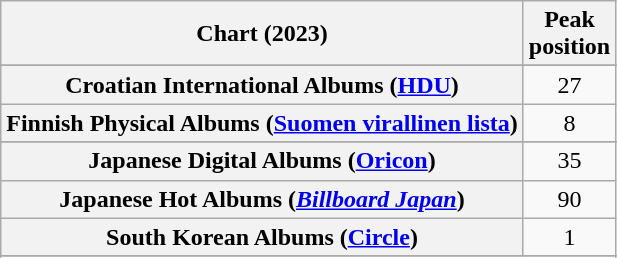<table class="wikitable sortable plainrowheaders" style="text-align:center;">
<tr>
<th scope="col">Chart (2023)</th>
<th scope="col">Peak<br>position</th>
</tr>
<tr>
</tr>
<tr>
</tr>
<tr>
<th scope="row">Croatian International Albums (<a href='#'>HDU</a>)</th>
<td>27</td>
</tr>
<tr>
<th scope="row">Finnish Physical Albums (<a href='#'>Suomen virallinen lista</a>)</th>
<td>8</td>
</tr>
<tr>
</tr>
<tr>
</tr>
<tr>
<th scope="row">Japanese Digital Albums (<a href='#'>Oricon</a>)</th>
<td>35</td>
</tr>
<tr>
<th scope="row">Japanese Hot Albums (<em><a href='#'>Billboard Japan</a></em>)</th>
<td>90</td>
</tr>
<tr>
<th scope="row">South Korean Albums (<a href='#'>Circle</a>)</th>
<td>1</td>
</tr>
<tr>
</tr>
<tr>
</tr>
<tr>
</tr>
</table>
